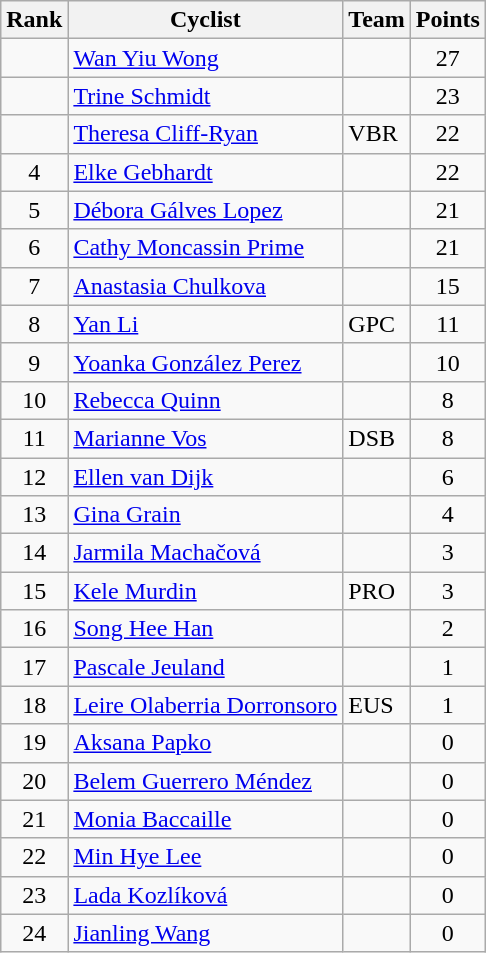<table class="wikitable sortable" style="text-align:center;">
<tr>
<th>Rank</th>
<th class="unsortable">Cyclist</th>
<th>Team</th>
<th class="unsortable">Points</th>
</tr>
<tr>
<td align=center></td>
<td align=left><a href='#'>Wan Yiu Wong</a></td>
<td align=left></td>
<td>27</td>
</tr>
<tr>
<td align=center></td>
<td align=left><a href='#'>Trine Schmidt</a></td>
<td align=left></td>
<td>23</td>
</tr>
<tr>
<td align=center></td>
<td align=left><a href='#'>Theresa Cliff-Ryan</a></td>
<td align=left>VBR</td>
<td>22</td>
</tr>
<tr>
<td align=center>4</td>
<td align=left><a href='#'>Elke Gebhardt</a></td>
<td align=left></td>
<td>22</td>
</tr>
<tr>
<td align=center>5</td>
<td align=left><a href='#'>Débora Gálves Lopez</a></td>
<td align=left></td>
<td>21</td>
</tr>
<tr>
<td align=center>6</td>
<td align=left><a href='#'>Cathy Moncassin Prime</a></td>
<td align=left></td>
<td>21</td>
</tr>
<tr>
<td align=center>7</td>
<td align=left><a href='#'>Anastasia Chulkova</a></td>
<td align=left></td>
<td>15</td>
</tr>
<tr>
<td align=center>8</td>
<td align=left><a href='#'>Yan Li</a></td>
<td align=left>GPC</td>
<td>11</td>
</tr>
<tr>
<td align=center>9</td>
<td align=left><a href='#'>Yoanka González Perez</a></td>
<td align=left></td>
<td>10</td>
</tr>
<tr>
<td align=center>10</td>
<td align=left><a href='#'>Rebecca Quinn</a></td>
<td align=left></td>
<td>8</td>
</tr>
<tr>
<td align=center>11</td>
<td align=left><a href='#'>Marianne Vos</a></td>
<td align=left>DSB</td>
<td>8</td>
</tr>
<tr>
<td align=center>12</td>
<td align=left><a href='#'>Ellen van Dijk</a></td>
<td align=left></td>
<td>6</td>
</tr>
<tr>
<td align=center>13</td>
<td align=left><a href='#'>Gina Grain</a></td>
<td align=left></td>
<td>4</td>
</tr>
<tr>
<td align=center>14</td>
<td align=left><a href='#'>Jarmila Machačová</a></td>
<td align=left></td>
<td>3</td>
</tr>
<tr>
<td align=center>15</td>
<td align=left><a href='#'>Kele Murdin</a></td>
<td align=left>PRO</td>
<td>3</td>
</tr>
<tr>
<td align=center>16</td>
<td align=left><a href='#'>Song Hee Han</a></td>
<td align=left></td>
<td>2</td>
</tr>
<tr>
<td align=center>17</td>
<td align=left><a href='#'>Pascale Jeuland</a></td>
<td align=left></td>
<td>1</td>
</tr>
<tr>
<td align=center>18</td>
<td align=left><a href='#'>Leire Olaberria Dorronsoro</a></td>
<td align=left>EUS</td>
<td>1</td>
</tr>
<tr>
<td align=center>19</td>
<td align=left><a href='#'>Aksana Papko</a></td>
<td align=left></td>
<td>0</td>
</tr>
<tr>
<td align=center>20</td>
<td align=left><a href='#'>Belem Guerrero Méndez</a></td>
<td align=left></td>
<td>0</td>
</tr>
<tr>
<td align=center>21</td>
<td align=left><a href='#'>Monia Baccaille</a></td>
<td align=left></td>
<td>0</td>
</tr>
<tr>
<td align=center>22</td>
<td align=left><a href='#'>Min Hye Lee</a></td>
<td align=left></td>
<td>0</td>
</tr>
<tr>
<td align=center>23</td>
<td align=left><a href='#'>Lada Kozlíková</a></td>
<td align=left></td>
<td>0</td>
</tr>
<tr>
<td align=center>24</td>
<td align=left><a href='#'>Jianling Wang</a></td>
<td align=left></td>
<td>0</td>
</tr>
</table>
